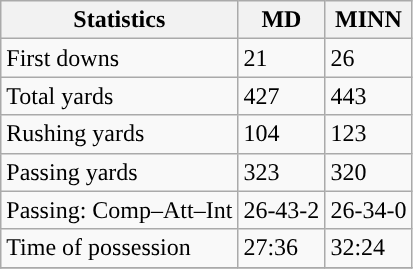<table class="wikitable" style="float: left;">
<tr>
<th>Statistics</th>
<th>MD</th>
<th>MINN</th>
</tr>
<tr>
<td>First downs</td>
<td>21</td>
<td>26</td>
</tr>
<tr>
<td>Total yards</td>
<td>427</td>
<td>443</td>
</tr>
<tr>
<td>Rushing yards</td>
<td>104</td>
<td>123</td>
</tr>
<tr>
<td>Passing yards</td>
<td>323</td>
<td>320</td>
</tr>
<tr>
<td>Passing: Comp–Att–Int</td>
<td>26-43-2</td>
<td>26-34-0</td>
</tr>
<tr>
<td>Time of possession</td>
<td>27:36</td>
<td>32:24</td>
</tr>
<tr>
</tr>
</table>
